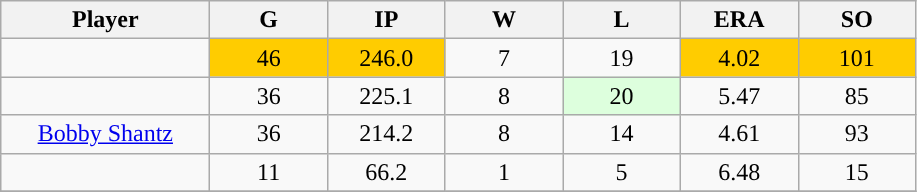<table class="wikitable sortable">
<tr>
<th bgcolor="#DDDDFF" width="16%">Player</th>
<th bgcolor="#DDDDFF" width="9%">G</th>
<th bgcolor="#DDDDFF" width="9%">IP</th>
<th bgcolor="#DDDDFF" width="9%">W</th>
<th bgcolor="#DDDDFF" width="9%">L</th>
<th bgcolor="#DDDDFF" width="9%">ERA</th>
<th bgcolor="#DDDDFF" width="9%">SO</th>
</tr>
<tr align="center">
<td></td>
<td style="background:#fc0;">46</td>
<td style="background:#fc0;">246.0</td>
<td>7</td>
<td>19</td>
<td style="background:#fc0;">4.02</td>
<td style="background:#fc0;">101</td>
</tr>
<tr align="center">
<td></td>
<td>36</td>
<td>225.1</td>
<td>8</td>
<td style="background:#DDFFDD;">20</td>
<td>5.47</td>
<td>85</td>
</tr>
<tr align="center">
<td><a href='#'>Bobby Shantz</a></td>
<td>36</td>
<td>214.2</td>
<td>8</td>
<td>14</td>
<td>4.61</td>
<td>93</td>
</tr>
<tr align="center">
<td></td>
<td>11</td>
<td>66.2</td>
<td>1</td>
<td>5</td>
<td>6.48</td>
<td>15</td>
</tr>
<tr align="center">
</tr>
</table>
